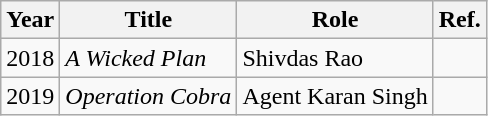<table class="wikitable sortable">
<tr>
<th>Year</th>
<th>Title</th>
<th>Role</th>
<th>Ref.</th>
</tr>
<tr>
<td>2018</td>
<td><em>A Wicked Plan</em></td>
<td>Shivdas Rao</td>
<td></td>
</tr>
<tr>
<td>2019</td>
<td><em>Operation Cobra</em></td>
<td>Agent Karan Singh</td>
<td style="text-align: center;"></td>
</tr>
</table>
